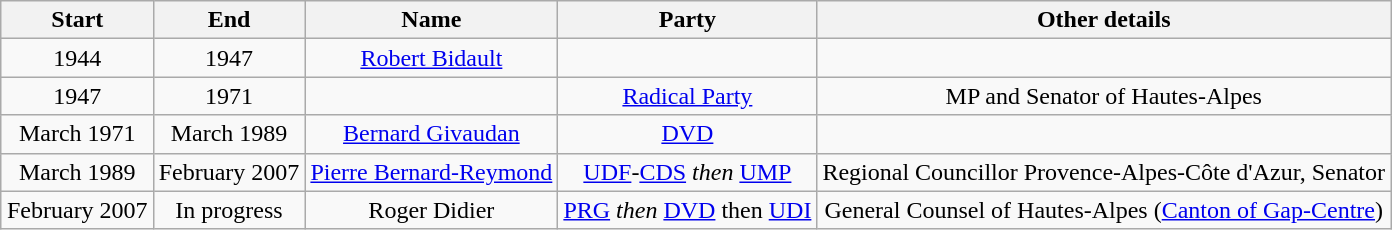<table class="wikitable sortable" style="margin:1em auto; text-align:center">
<tr>
<th>Start</th>
<th>End</th>
<th>Name</th>
<th>Party</th>
<th>Other details</th>
</tr>
<tr>
<td>1944</td>
<td>1947</td>
<td><a href='#'>Robert Bidault</a></td>
<td></td>
<td></td>
</tr>
<tr>
<td>1947</td>
<td>1971</td>
<td></td>
<td><a href='#'>Radical Party</a></td>
<td>MP and Senator of Hautes-Alpes</td>
</tr>
<tr>
<td>March 1971</td>
<td>March 1989</td>
<td><a href='#'>Bernard Givaudan</a></td>
<td><a href='#'>DVD</a></td>
<td></td>
</tr>
<tr>
<td>March 1989</td>
<td>February 2007</td>
<td><a href='#'>Pierre Bernard-Reymond</a></td>
<td><a href='#'>UDF</a>-<a href='#'>CDS</a> <em>then</em> <a href='#'>UMP</a></td>
<td>Regional Councillor Provence-Alpes-Côte d'Azur, Senator</td>
</tr>
<tr>
<td>February 2007</td>
<td>In progress</td>
<td>Roger Didier</td>
<td><a href='#'>PRG</a> <em>then</em> <a href='#'>DVD</a> then <a href='#'>UDI</a></td>
<td>General Counsel of Hautes-Alpes (<a href='#'>Canton of Gap-Centre</a>)</td>
</tr>
</table>
